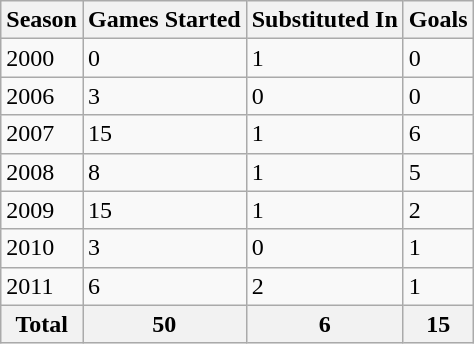<table class="wikitable">
<tr>
<th>Season</th>
<th>Games Started</th>
<th>Substituted In</th>
<th>Goals</th>
</tr>
<tr>
<td>2000</td>
<td>0</td>
<td>1</td>
<td>0</td>
</tr>
<tr>
<td>2006</td>
<td>3</td>
<td>0</td>
<td>0</td>
</tr>
<tr>
<td>2007</td>
<td>15</td>
<td>1</td>
<td>6</td>
</tr>
<tr>
<td>2008</td>
<td>8</td>
<td>1</td>
<td>5</td>
</tr>
<tr>
<td>2009</td>
<td>15</td>
<td>1</td>
<td>2</td>
</tr>
<tr>
<td>2010</td>
<td>3</td>
<td>0</td>
<td>1</td>
</tr>
<tr>
<td>2011</td>
<td>6</td>
<td>2</td>
<td>1</td>
</tr>
<tr>
<th>Total</th>
<th>50</th>
<th>6</th>
<th>15</th>
</tr>
</table>
